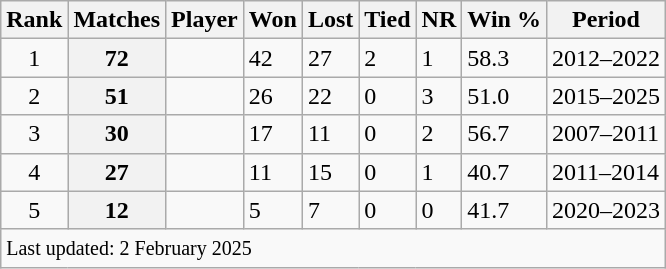<table class="wikitable plainrowheaders sortable">
<tr>
<th scope=col>Rank</th>
<th scope=col>Matches</th>
<th scope=col>Player</th>
<th>Won</th>
<th>Lost</th>
<th>Tied</th>
<th>NR</th>
<th>Win %</th>
<th>Period</th>
</tr>
<tr>
<td align=center>1</td>
<th scope=row style=text-align:center;>72</th>
<td></td>
<td>42</td>
<td>27</td>
<td>2</td>
<td>1</td>
<td>58.3</td>
<td>2012–2022</td>
</tr>
<tr>
<td align=center>2</td>
<th scope=row style=text-align:center;>51</th>
<td></td>
<td>26</td>
<td>22</td>
<td>0</td>
<td>3</td>
<td>51.0</td>
<td>2015–2025</td>
</tr>
<tr>
<td align=center>3</td>
<th scope=row style=text-align:center;>30</th>
<td></td>
<td>17</td>
<td>11</td>
<td>0</td>
<td>2</td>
<td>56.7</td>
<td>2007–2011</td>
</tr>
<tr>
<td align=center>4</td>
<th scope=row style=text-align:center;>27</th>
<td></td>
<td>11</td>
<td>15</td>
<td>0</td>
<td>1</td>
<td>40.7</td>
<td>2011–2014</td>
</tr>
<tr>
<td align=center>5</td>
<th scope=row style=text-align:center;>12</th>
<td></td>
<td>5</td>
<td>7</td>
<td>0</td>
<td>0</td>
<td>41.7</td>
<td>2020–2023</td>
</tr>
<tr class=sortbottom>
<td colspan=9><small>Last updated: 2 February 2025</small></td>
</tr>
</table>
